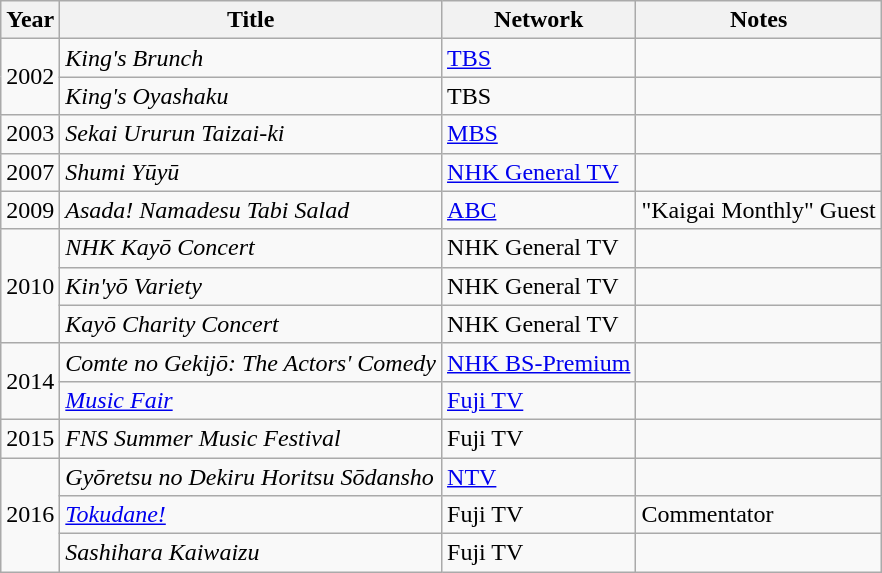<table class="wikitable">
<tr>
<th>Year</th>
<th>Title</th>
<th>Network</th>
<th>Notes</th>
</tr>
<tr>
<td rowspan="2">2002</td>
<td><em>King's Brunch</em></td>
<td><a href='#'>TBS</a></td>
<td></td>
</tr>
<tr>
<td><em>King's Oyashaku</em></td>
<td>TBS</td>
<td></td>
</tr>
<tr>
<td>2003</td>
<td><em>Sekai Ururun Taizai-ki</em></td>
<td><a href='#'>MBS</a></td>
<td></td>
</tr>
<tr>
<td>2007</td>
<td><em>Shumi Yūyū</em></td>
<td><a href='#'>NHK General TV</a></td>
<td></td>
</tr>
<tr>
<td>2009</td>
<td><em>Asada! Namadesu Tabi Salad</em></td>
<td><a href='#'>ABC</a></td>
<td>"Kaigai Monthly" Guest</td>
</tr>
<tr>
<td rowspan="3">2010</td>
<td><em>NHK Kayō Concert</em></td>
<td>NHK General TV</td>
<td></td>
</tr>
<tr>
<td><em>Kin'yō Variety</em></td>
<td>NHK General TV</td>
<td></td>
</tr>
<tr>
<td><em>Kayō Charity Concert</em></td>
<td>NHK General TV</td>
<td></td>
</tr>
<tr>
<td rowspan="2">2014</td>
<td><em>Comte no Gekijō: The Actors' Comedy</em></td>
<td><a href='#'>NHK BS-Premium</a></td>
<td></td>
</tr>
<tr>
<td><em><a href='#'>Music Fair</a></em></td>
<td><a href='#'>Fuji TV</a></td>
<td></td>
</tr>
<tr>
<td>2015</td>
<td><em>FNS Summer Music Festival</em></td>
<td>Fuji TV</td>
<td></td>
</tr>
<tr>
<td rowspan="3">2016</td>
<td><em>Gyōretsu no Dekiru Horitsu Sōdansho</em></td>
<td><a href='#'>NTV</a></td>
<td></td>
</tr>
<tr>
<td><em><a href='#'>Tokudane!</a></em></td>
<td>Fuji TV</td>
<td>Commentator</td>
</tr>
<tr>
<td><em>Sashihara Kaiwaizu</em></td>
<td>Fuji TV</td>
<td></td>
</tr>
</table>
